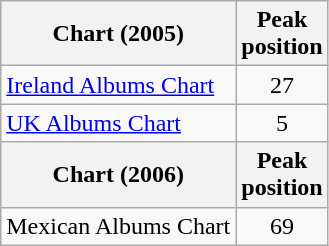<table class="wikitable">
<tr>
<th>Chart (2005)</th>
<th>Peak<br>position</th>
</tr>
<tr>
<td><a href='#'>Ireland Albums Chart</a></td>
<td align="center">27</td>
</tr>
<tr>
<td><a href='#'>UK Albums Chart</a></td>
<td align="center">5</td>
</tr>
<tr>
<th>Chart (2006)</th>
<th>Peak<br>position</th>
</tr>
<tr>
<td>Mexican Albums Chart</td>
<td align="center">69</td>
</tr>
</table>
